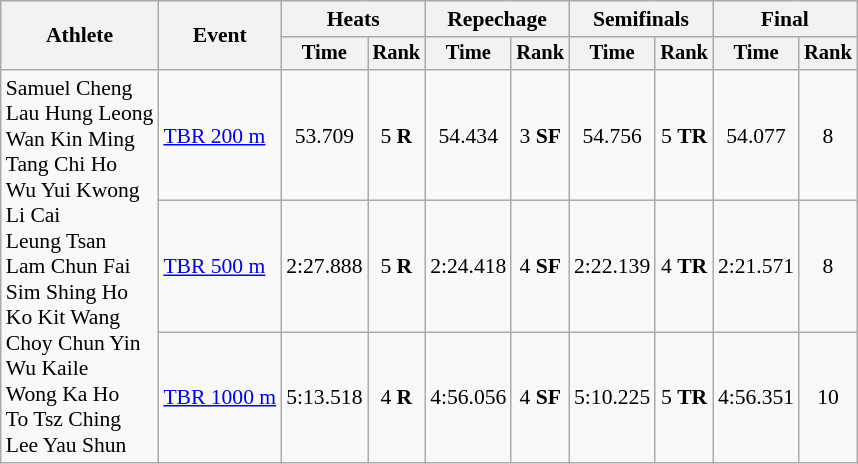<table class="wikitable" style="text-align:center; font-size:90%">
<tr>
<th rowspan="2">Athlete</th>
<th rowspan="2">Event</th>
<th colspan="2">Heats</th>
<th colspan="2">Repechage</th>
<th colspan="2">Semifinals</th>
<th colspan="2">Final</th>
</tr>
<tr style=font-size:95%>
<th>Time</th>
<th>Rank</th>
<th>Time</th>
<th>Rank</th>
<th>Time</th>
<th>Rank</th>
<th>Time</th>
<th>Rank</th>
</tr>
<tr>
<td align=left rowspan=3>Samuel Cheng<br>Lau Hung Leong<br>Wan Kin Ming<br>Tang Chi Ho<br>Wu Yui Kwong<br>Li Cai<br>Leung Tsan<br>Lam Chun Fai<br>Sim Shing Ho<br>Ko Kit Wang<br>Choy Chun Yin<br>Wu Kaile<br>Wong Ka Ho<br>To Tsz Ching<br>Lee Yau Shun</td>
<td align=left><a href='#'>TBR 200 m</a></td>
<td>53.709</td>
<td>5 <strong>R</strong></td>
<td>54.434</td>
<td>3 <strong>SF</strong></td>
<td>54.756</td>
<td>5 <strong>TR</strong></td>
<td>54.077</td>
<td>8</td>
</tr>
<tr>
<td align=left><a href='#'>TBR 500 m</a></td>
<td>2:27.888</td>
<td>5 <strong>R</strong></td>
<td>2:24.418</td>
<td>4 <strong>SF</strong></td>
<td>2:22.139</td>
<td>4 <strong>TR</strong></td>
<td>2:21.571</td>
<td>8</td>
</tr>
<tr>
<td align=left><a href='#'>TBR 1000 m</a></td>
<td>5:13.518</td>
<td>4 <strong>R</strong></td>
<td>4:56.056</td>
<td>4 <strong>SF</strong></td>
<td>5:10.225</td>
<td>5 <strong>TR</strong></td>
<td>4:56.351</td>
<td>10</td>
</tr>
</table>
